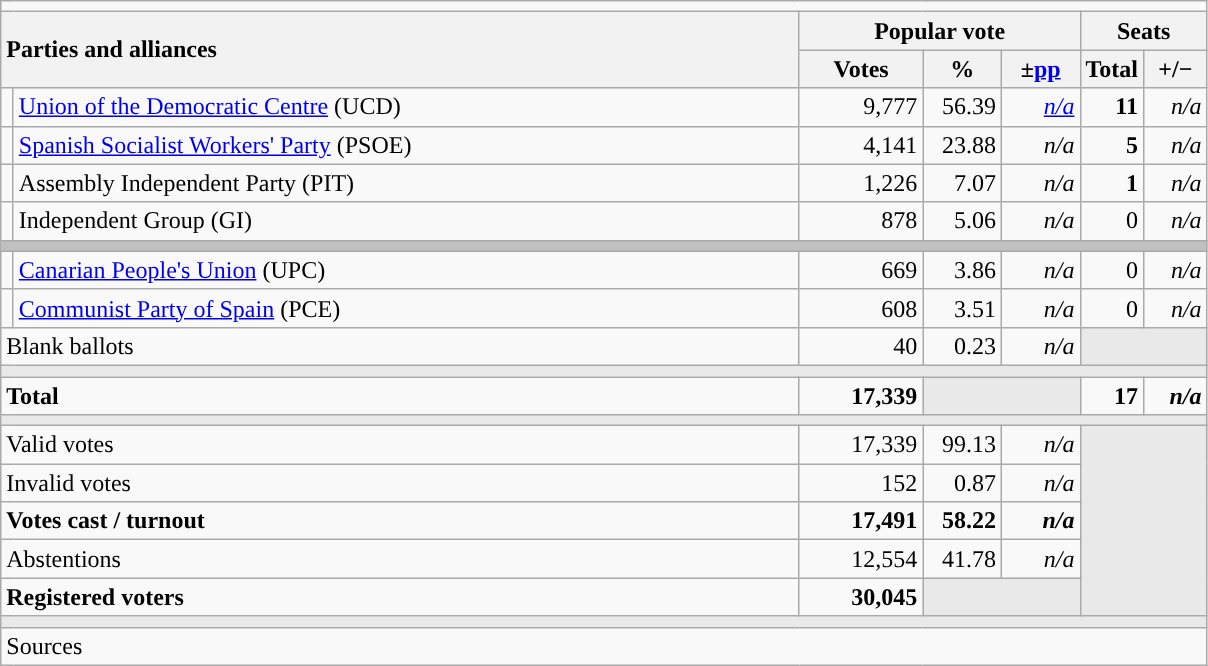<table class="wikitable" style="text-align:right;">
<tr>
<td colspan="7"></td>
</tr>
<tr>
<th style="text-align:left;" rowspan="2" colspan="2" width="525">Parties and alliances</th>
<th colspan="3">Popular vote</th>
<th colspan="2">Seats</th>
</tr>
<tr>
<th width="75">Votes</th>
<th width="45">%</th>
<th width="45">±<a href='#'>pp</a></th>
<th width="35">Total</th>
<th width="35">+/−</th>
</tr>
<tr>
<td width="1" style="color:inherit;background:"></td>
<td align="left"><a href='#'>Union of the Democratic Centre</a> (UCD)</td>
<td>9,777</td>
<td>56.39</td>
<td><em><a href='#'>n/a</a></em></td>
<td><strong>11</strong></td>
<td><em>n/a</em></td>
</tr>
<tr>
<td style="color:inherit;background:"></td>
<td align="left"><a href='#'>Spanish Socialist Workers' Party</a> (PSOE)</td>
<td>4,141</td>
<td>23.88</td>
<td><em>n/a</em></td>
<td><strong>5</strong></td>
<td><em>n/a</em></td>
</tr>
<tr>
<td style="color:inherit;background:"></td>
<td align="left">Assembly Independent Party (PIT)</td>
<td>1,226</td>
<td>7.07</td>
<td><em>n/a</em></td>
<td><strong>1</strong></td>
<td><em>n/a</em></td>
</tr>
<tr>
<td style="color:inherit;background:"></td>
<td align="left">Independent Group (GI)</td>
<td>878</td>
<td>5.06</td>
<td><em>n/a</em></td>
<td>0</td>
<td><em>n/a</em></td>
</tr>
<tr>
<td colspan="7" bgcolor="#C0C0C0"></td>
</tr>
<tr>
<td style="color:inherit;background:"></td>
<td align="left"><a href='#'>Canarian People's Union</a> (UPC)</td>
<td>669</td>
<td>3.86</td>
<td><em>n/a</em></td>
<td>0</td>
<td><em>n/a</em></td>
</tr>
<tr>
<td style="color:inherit;background:"></td>
<td align="left"><a href='#'>Communist Party of Spain</a> (PCE)</td>
<td>608</td>
<td>3.51</td>
<td><em>n/a</em></td>
<td>0</td>
<td><em>n/a</em></td>
</tr>
<tr>
<td align="left" colspan="2">Blank ballots</td>
<td>40</td>
<td>0.23</td>
<td><em>n/a</em></td>
<td bgcolor="#E9E9E9" colspan="2"></td>
</tr>
<tr>
<td colspan="7" bgcolor="#E9E9E9"></td>
</tr>
<tr style="font-weight:bold;">
<td align="left" colspan="2">Total</td>
<td>17,339</td>
<td bgcolor="#E9E9E9" colspan="2"></td>
<td>17</td>
<td><em>n/a</em></td>
</tr>
<tr>
<td colspan="7" bgcolor="#E9E9E9"></td>
</tr>
<tr>
<td align="left" colspan="2">Valid votes</td>
<td>17,339</td>
<td>99.13</td>
<td><em>n/a</em></td>
<td bgcolor="#E9E9E9" colspan="2" rowspan="5"></td>
</tr>
<tr>
<td align="left" colspan="2">Invalid votes</td>
<td>152</td>
<td>0.87</td>
<td><em>n/a</em></td>
</tr>
<tr style="font-weight:bold;">
<td align="left" colspan="2">Votes cast / turnout</td>
<td>17,491</td>
<td>58.22</td>
<td><em>n/a</em></td>
</tr>
<tr>
<td align="left" colspan="2">Abstentions</td>
<td>12,554</td>
<td>41.78</td>
<td><em>n/a</em></td>
</tr>
<tr style="font-weight:bold;">
<td align="left" colspan="2">Registered voters</td>
<td>30,045</td>
<td bgcolor="#E9E9E9" colspan="2"></td>
</tr>
<tr>
<td colspan="7" bgcolor="#E9E9E9"></td>
</tr>
<tr>
<td align="left" colspan="7">Sources</td>
</tr>
</table>
